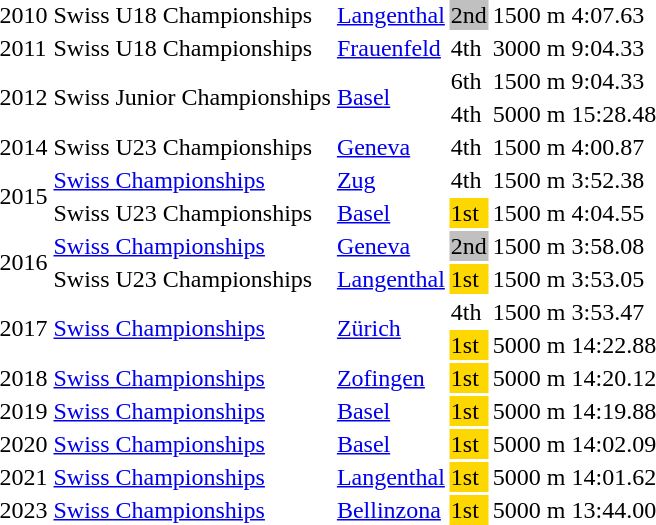<table>
<tr>
<td>2010</td>
<td>Swiss U18 Championships</td>
<td><a href='#'>Langenthal</a></td>
<td bgcolor=silver>2nd</td>
<td>1500 m</td>
<td>4:07.63</td>
<td></td>
</tr>
<tr>
<td>2011</td>
<td>Swiss U18 Championships</td>
<td><a href='#'>Frauenfeld</a></td>
<td>4th</td>
<td>3000 m</td>
<td>9:04.33</td>
<td></td>
</tr>
<tr>
<td rowspan=2>2012</td>
<td rowspan=2>Swiss Junior Championships</td>
<td rowspan=2><a href='#'>Basel</a></td>
<td>6th</td>
<td>1500 m</td>
<td>9:04.33</td>
<td></td>
</tr>
<tr>
<td>4th</td>
<td>5000 m</td>
<td>15:28.48</td>
<td></td>
</tr>
<tr>
<td>2014</td>
<td>Swiss U23 Championships</td>
<td><a href='#'>Geneva</a></td>
<td>4th</td>
<td>1500 m</td>
<td>4:00.87</td>
<td></td>
</tr>
<tr>
<td rowspan=2>2015</td>
<td><a href='#'>Swiss Championships</a></td>
<td><a href='#'>Zug</a></td>
<td>4th</td>
<td>1500 m</td>
<td>3:52.38</td>
<td></td>
</tr>
<tr>
<td>Swiss U23 Championships</td>
<td><a href='#'>Basel</a></td>
<td bgcolor=gold>1st</td>
<td>1500 m</td>
<td>4:04.55</td>
<td></td>
</tr>
<tr>
<td rowspan=2>2016</td>
<td><a href='#'>Swiss Championships</a></td>
<td><a href='#'>Geneva</a></td>
<td bgcolor=silver>2nd</td>
<td>1500 m</td>
<td>3:58.08</td>
<td></td>
</tr>
<tr>
<td>Swiss U23 Championships</td>
<td><a href='#'>Langenthal</a></td>
<td bgcolor=gold>1st</td>
<td>1500 m</td>
<td>3:53.05</td>
<td></td>
</tr>
<tr>
<td rowspan=2>2017</td>
<td rowspan=2><a href='#'>Swiss Championships</a></td>
<td rowspan=2><a href='#'>Zürich</a></td>
<td>4th</td>
<td>1500 m</td>
<td>3:53.47</td>
<td></td>
</tr>
<tr>
<td bgcolor=gold>1st</td>
<td>5000 m</td>
<td>14:22.88</td>
<td></td>
</tr>
<tr>
<td>2018</td>
<td><a href='#'>Swiss Championships</a></td>
<td><a href='#'>Zofingen</a></td>
<td bgcolor=gold>1st</td>
<td>5000 m</td>
<td>14:20.12</td>
<td></td>
</tr>
<tr>
<td>2019</td>
<td><a href='#'>Swiss Championships</a></td>
<td><a href='#'>Basel</a></td>
<td bgcolor=gold>1st</td>
<td>5000 m</td>
<td>14:19.88</td>
<td></td>
</tr>
<tr>
<td>2020</td>
<td><a href='#'>Swiss Championships</a></td>
<td><a href='#'>Basel</a></td>
<td bgcolor=gold>1st</td>
<td>5000 m</td>
<td>14:02.09</td>
<td></td>
</tr>
<tr>
<td>2021</td>
<td><a href='#'>Swiss Championships</a></td>
<td><a href='#'>Langenthal</a></td>
<td bgcolor=gold>1st</td>
<td>5000 m</td>
<td>14:01.62</td>
<td></td>
</tr>
<tr>
<td>2023</td>
<td><a href='#'>Swiss Championships</a></td>
<td><a href='#'>Bellinzona</a></td>
<td bgcolor=gold>1st</td>
<td>5000 m</td>
<td>13:44.00</td>
<td></td>
</tr>
<tr>
</tr>
</table>
